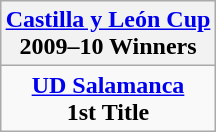<table class="wikitable" style="text-align: center; margin: 0 auto;">
<tr>
<th><a href='#'>Castilla y León Cup</a><br>2009–10 Winners</th>
</tr>
<tr>
<td><strong><a href='#'>UD Salamanca</a></strong><br><strong>1st Title</strong></td>
</tr>
</table>
